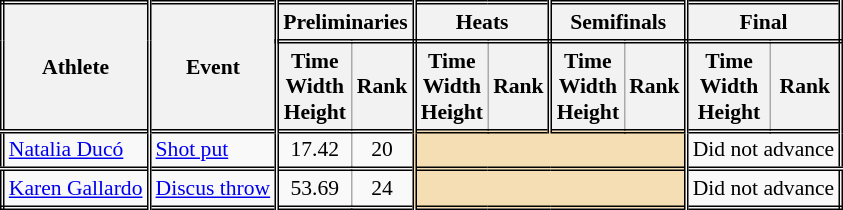<table class=wikitable style="font-size:90%; border: double;">
<tr>
<th rowspan="2" style="border-right:double">Athlete</th>
<th rowspan="2" style="border-right:double">Event</th>
<th colspan="2" style="border-right:double; border-bottom:double;">Preliminaries</th>
<th colspan="2" style="border-right:double; border-bottom:double;">Heats</th>
<th colspan="2" style="border-right:double; border-bottom:double;">Semifinals</th>
<th colspan="2" style="border-right:double; border-bottom:double;">Final</th>
</tr>
<tr>
<th>Time<br>Width<br>Height</th>
<th style="border-right:double">Rank</th>
<th>Time<br>Width<br>Height</th>
<th style="border-right:double">Rank</th>
<th>Time<br>Width<br>Height</th>
<th style="border-right:double">Rank</th>
<th>Time<br>Width<br>Height</th>
<th style="border-right:double">Rank</th>
</tr>
<tr style="border-top: double;">
<td style="border-right:double"><a href='#'>Natalia Ducó</a></td>
<td style="border-right:double"><a href='#'>Shot put</a></td>
<td align=center>17.42</td>
<td align=center style="border-right:double">20</td>
<td style="border-right:double" colspan= 4 bgcolor="wheat"></td>
<td colspan="2" align=center>Did not advance</td>
</tr>
<tr style="border-top: double;">
<td style="border-right:double"><a href='#'>Karen Gallardo</a></td>
<td style="border-right:double"><a href='#'>Discus throw</a></td>
<td align=center>53.69</td>
<td align=center style="border-right:double">24</td>
<td style="border-right:double" colspan= 4 bgcolor="wheat"></td>
<td colspan= 2>Did not advance</td>
</tr>
</table>
